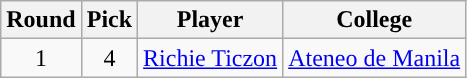<table class="wikitable sortable sortable">
<tr>
<th>Round</th>
<th>Pick</th>
<th>Player</th>
<th>College</th>
</tr>
<tr style="text-align: center">
<td align="center">1</td>
<td align="center">4</td>
<td><a href='#'>Richie Ticzon</a></td>
<td><a href='#'>Ateneo de Manila</a></td>
</tr>
</table>
